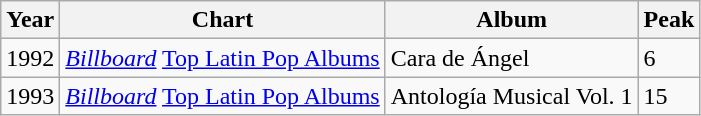<table class="wikitable">
<tr>
<th>Year</th>
<th>Chart</th>
<th>Album</th>
<th>Peak</th>
</tr>
<tr>
<td>1992</td>
<td><em><a href='#'>Billboard</a></em> <a href='#'>Top Latin Pop Albums</a></td>
<td>Cara de Ángel</td>
<td>6</td>
</tr>
<tr>
<td>1993</td>
<td><em><a href='#'>Billboard</a></em> <a href='#'>Top Latin Pop Albums</a></td>
<td>Antología Musical Vol. 1</td>
<td>15</td>
</tr>
</table>
